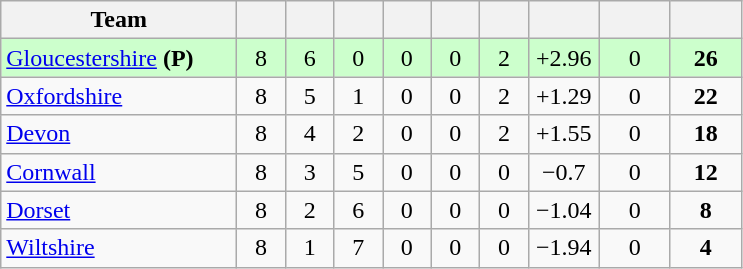<table class="wikitable" style="text-align:center">
<tr>
<th width="150">Team</th>
<th width="25"></th>
<th width="25"></th>
<th width="25"></th>
<th width="25"></th>
<th width="25"></th>
<th width="25"></th>
<th width="40"></th>
<th width="40"></th>
<th width="40"></th>
</tr>
<tr style="background:#cfc">
<td style="text-align:left"><a href='#'>Gloucestershire</a> <strong>(P)</strong></td>
<td>8</td>
<td>6</td>
<td>0</td>
<td>0</td>
<td>0</td>
<td>2</td>
<td>+2.96</td>
<td>0</td>
<td><strong>26</strong></td>
</tr>
<tr>
<td style="text-align:left"><a href='#'>Oxfordshire</a></td>
<td>8</td>
<td>5</td>
<td>1</td>
<td>0</td>
<td>0</td>
<td>2</td>
<td>+1.29</td>
<td>0</td>
<td><strong>22</strong></td>
</tr>
<tr>
<td style="text-align:left"><a href='#'>Devon</a></td>
<td>8</td>
<td>4</td>
<td>2</td>
<td>0</td>
<td>0</td>
<td>2</td>
<td>+1.55</td>
<td>0</td>
<td><strong>18</strong></td>
</tr>
<tr>
<td style="text-align:left"><a href='#'>Cornwall</a></td>
<td>8</td>
<td>3</td>
<td>5</td>
<td>0</td>
<td>0</td>
<td>0</td>
<td>−0.7</td>
<td>0</td>
<td><strong>12</strong></td>
</tr>
<tr>
<td style="text-align:left"><a href='#'>Dorset</a></td>
<td>8</td>
<td>2</td>
<td>6</td>
<td>0</td>
<td>0</td>
<td>0</td>
<td>−1.04</td>
<td>0</td>
<td><strong>8</strong></td>
</tr>
<tr>
<td style="text-align:left"><a href='#'>Wiltshire</a></td>
<td>8</td>
<td>1</td>
<td>7</td>
<td>0</td>
<td>0</td>
<td>0</td>
<td>−1.94</td>
<td>0</td>
<td><strong>4</strong></td>
</tr>
</table>
